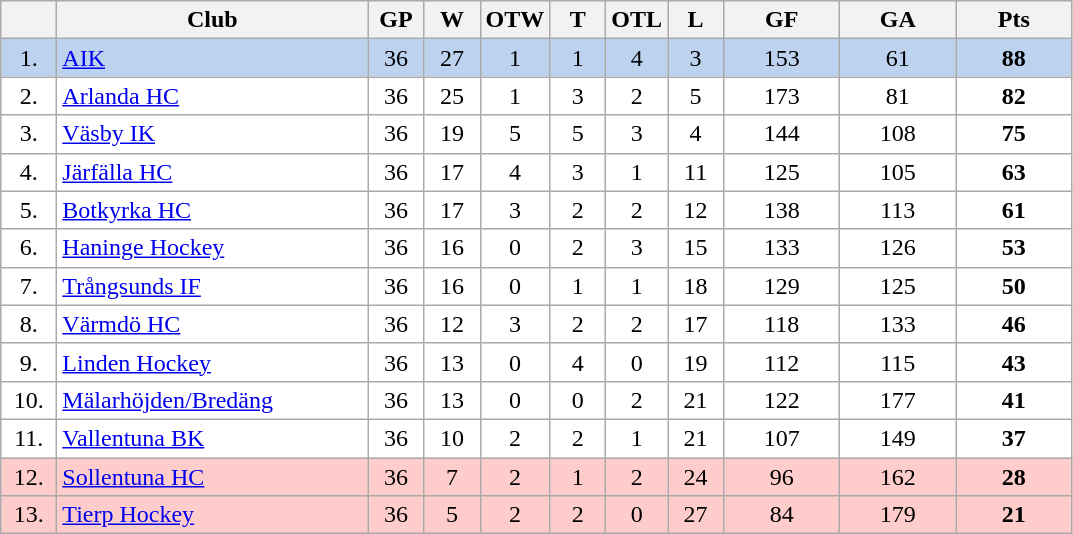<table class="wikitable">
<tr>
<th width="30"></th>
<th width="200">Club</th>
<th width="30">GP</th>
<th width="30">W</th>
<th width="30">OTW</th>
<th width="30">T</th>
<th width="30">OTL</th>
<th width="30">L</th>
<th width="70">GF</th>
<th width="70">GA</th>
<th width="70">Pts</th>
</tr>
<tr bgcolor="#BCD2EE" align="center">
<td>1.</td>
<td align="left"><a href='#'>AIK</a></td>
<td>36</td>
<td>27</td>
<td>1</td>
<td>1</td>
<td>4</td>
<td>3</td>
<td>153</td>
<td>61</td>
<td><strong>88</strong></td>
</tr>
<tr bgcolor="#FFFFFF" align="center">
<td>2.</td>
<td align="left"><a href='#'>Arlanda HC</a></td>
<td>36</td>
<td>25</td>
<td>1</td>
<td>3</td>
<td>2</td>
<td>5</td>
<td>173</td>
<td>81</td>
<td><strong>82</strong></td>
</tr>
<tr bgcolor="#FFFFFF" align="center">
<td>3.</td>
<td align="left"><a href='#'>Väsby IK</a></td>
<td>36</td>
<td>19</td>
<td>5</td>
<td>5</td>
<td>3</td>
<td>4</td>
<td>144</td>
<td>108</td>
<td><strong>75</strong></td>
</tr>
<tr bgcolor="#FFFFFF" align="center">
<td>4.</td>
<td align="left"><a href='#'>Järfälla HC</a></td>
<td>36</td>
<td>17</td>
<td>4</td>
<td>3</td>
<td>1</td>
<td>11</td>
<td>125</td>
<td>105</td>
<td><strong>63</strong></td>
</tr>
<tr bgcolor="#FFFFFF" align="center">
<td>5.</td>
<td align="left"><a href='#'>Botkyrka HC</a></td>
<td>36</td>
<td>17</td>
<td>3</td>
<td>2</td>
<td>2</td>
<td>12</td>
<td>138</td>
<td>113</td>
<td><strong>61</strong></td>
</tr>
<tr bgcolor="#FFFFFF" align="center">
<td>6.</td>
<td align="left"><a href='#'>Haninge Hockey</a></td>
<td>36</td>
<td>16</td>
<td>0</td>
<td>2</td>
<td>3</td>
<td>15</td>
<td>133</td>
<td>126</td>
<td><strong>53</strong></td>
</tr>
<tr bgcolor="#FFFFFF" align="center">
<td>7.</td>
<td align="left"><a href='#'>Trångsunds IF</a></td>
<td>36</td>
<td>16</td>
<td>0</td>
<td>1</td>
<td>1</td>
<td>18</td>
<td>129</td>
<td>125</td>
<td><strong>50</strong></td>
</tr>
<tr bgcolor="#FFFFFF" align="center">
<td>8.</td>
<td align="left"><a href='#'>Värmdö HC</a></td>
<td>36</td>
<td>12</td>
<td>3</td>
<td>2</td>
<td>2</td>
<td>17</td>
<td>118</td>
<td>133</td>
<td><strong>46</strong></td>
</tr>
<tr bgcolor="#FFFFFF" align="center">
<td>9.</td>
<td align="left"><a href='#'>Linden Hockey</a></td>
<td>36</td>
<td>13</td>
<td>0</td>
<td>4</td>
<td>0</td>
<td>19</td>
<td>112</td>
<td>115</td>
<td><strong>43</strong></td>
</tr>
<tr bgcolor="#FFFFFF" align="center">
<td>10.</td>
<td align="left"><a href='#'>Mälarhöjden/Bredäng</a></td>
<td>36</td>
<td>13</td>
<td>0</td>
<td>0</td>
<td>2</td>
<td>21</td>
<td>122</td>
<td>177</td>
<td><strong>41</strong></td>
</tr>
<tr bgcolor="#FFFFFF" align="center">
<td>11.</td>
<td align="left"><a href='#'>Vallentuna BK</a></td>
<td>36</td>
<td>10</td>
<td>2</td>
<td>2</td>
<td>1</td>
<td>21</td>
<td>107</td>
<td>149</td>
<td><strong>37</strong></td>
</tr>
<tr bgcolor="#FFCCCC" align="center">
<td>12.</td>
<td align="left"><a href='#'>Sollentuna HC</a></td>
<td>36</td>
<td>7</td>
<td>2</td>
<td>1</td>
<td>2</td>
<td>24</td>
<td>96</td>
<td>162</td>
<td><strong>28</strong></td>
</tr>
<tr bgcolor="#FFCCCC" align="center">
<td>13.</td>
<td align="left"><a href='#'>Tierp Hockey</a></td>
<td>36</td>
<td>5</td>
<td>2</td>
<td>2</td>
<td>0</td>
<td>27</td>
<td>84</td>
<td>179</td>
<td><strong>21</strong></td>
</tr>
</table>
